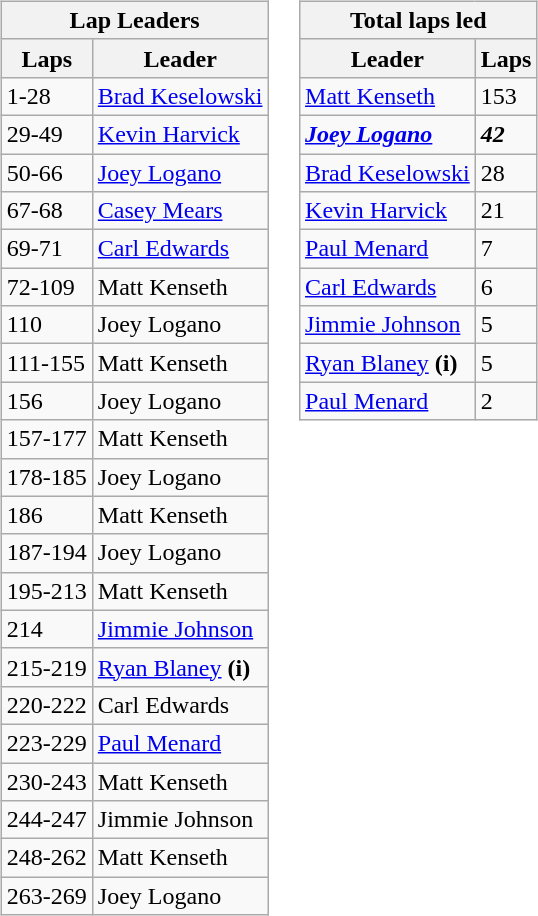<table>
<tr>
<td><br><table class="wikitable">
<tr>
<th colspan="4">Lap Leaders</th>
</tr>
<tr>
<th>Laps</th>
<th>Leader</th>
</tr>
<tr>
<td>1-28</td>
<td><a href='#'>Brad Keselowski</a></td>
</tr>
<tr>
<td>29-49</td>
<td><a href='#'>Kevin Harvick</a></td>
</tr>
<tr>
<td>50-66</td>
<td><a href='#'>Joey Logano</a></td>
</tr>
<tr>
<td>67-68</td>
<td><a href='#'>Casey Mears</a></td>
</tr>
<tr>
<td>69-71</td>
<td><a href='#'>Carl Edwards</a></td>
</tr>
<tr>
<td>72-109</td>
<td>Matt Kenseth</td>
</tr>
<tr>
<td>110</td>
<td>Joey Logano</td>
</tr>
<tr>
<td>111-155</td>
<td>Matt Kenseth</td>
</tr>
<tr>
<td>156</td>
<td>Joey Logano</td>
</tr>
<tr>
<td>157-177</td>
<td>Matt Kenseth</td>
</tr>
<tr>
<td>178-185</td>
<td>Joey Logano</td>
</tr>
<tr>
<td>186</td>
<td>Matt Kenseth</td>
</tr>
<tr>
<td>187-194</td>
<td>Joey Logano</td>
</tr>
<tr>
<td>195-213</td>
<td>Matt Kenseth</td>
</tr>
<tr>
<td>214</td>
<td><a href='#'>Jimmie Johnson</a></td>
</tr>
<tr>
<td>215-219</td>
<td><a href='#'>Ryan Blaney</a> <strong>(i)</strong></td>
</tr>
<tr>
<td>220-222</td>
<td>Carl Edwards</td>
</tr>
<tr>
<td>223-229</td>
<td><a href='#'>Paul Menard</a></td>
</tr>
<tr>
<td>230-243</td>
<td>Matt Kenseth</td>
</tr>
<tr>
<td>244-247</td>
<td>Jimmie Johnson</td>
</tr>
<tr>
<td>248-262</td>
<td>Matt Kenseth</td>
</tr>
<tr>
<td>263-269</td>
<td>Joey Logano</td>
</tr>
</table>
</td>
<td valign="top"><br><table class="wikitable">
<tr>
<th colspan="2">Total laps led</th>
</tr>
<tr>
<th>Leader</th>
<th>Laps</th>
</tr>
<tr>
<td><a href='#'>Matt Kenseth</a></td>
<td>153</td>
</tr>
<tr>
<td><strong><em><a href='#'>Joey Logano</a></em></strong></td>
<td><strong><em>42</em></strong></td>
</tr>
<tr>
<td><a href='#'>Brad Keselowski</a></td>
<td>28</td>
</tr>
<tr>
<td><a href='#'>Kevin Harvick</a></td>
<td>21</td>
</tr>
<tr>
<td><a href='#'>Paul Menard</a></td>
<td>7</td>
</tr>
<tr>
<td><a href='#'>Carl Edwards</a></td>
<td>6</td>
</tr>
<tr>
<td><a href='#'>Jimmie Johnson</a></td>
<td>5</td>
</tr>
<tr>
<td><a href='#'>Ryan Blaney</a> <strong>(i)</strong></td>
<td>5</td>
</tr>
<tr>
<td><a href='#'>Paul Menard</a></td>
<td>2</td>
</tr>
</table>
</td>
</tr>
</table>
